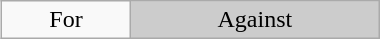<table class="wikitable" style="width:20%;text-align:center;float:right">
<tr>
<td align=center>For</td>
<td style="background:#ccc;text-align:center">Against</td>
</tr>
</table>
